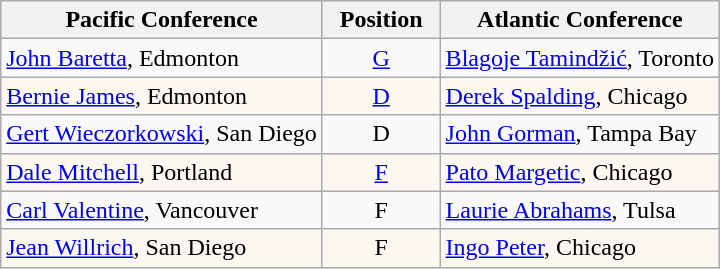<table class="wikitable">
<tr>
<th>Pacific Conference</th>
<th>  Position  </th>
<th>Atlantic Conference</th>
</tr>
<tr>
<td><a href='#'>John Baretta</a>, Edmonton</td>
<td align=center><a href='#'>G</a></td>
<td><a href='#'>Blagoje Tamindžić</a>, Toronto</td>
</tr>
<tr bgcolor=#FAF8F0>
<td><a href='#'>Bernie James</a>, Edmonton</td>
<td align=center><a href='#'>D</a></td>
<td><a href='#'>Derek Spalding</a>, Chicago</td>
</tr>
<tr>
<td><a href='#'>Gert Wieczorkowski</a>, San Diego</td>
<td align=center>D</td>
<td><a href='#'>John Gorman</a>, Tampa Bay</td>
</tr>
<tr bgcolor=#FAF8F0>
<td><a href='#'>Dale Mitchell</a>, Portland</td>
<td align=center><a href='#'>F</a></td>
<td><a href='#'>Pato Margetic</a>, Chicago</td>
</tr>
<tr>
<td><a href='#'>Carl Valentine</a>, Vancouver</td>
<td align=center>F</td>
<td><a href='#'>Laurie Abrahams</a>, Tulsa</td>
</tr>
<tr bgcolor=#FAF8F0>
<td><a href='#'>Jean Willrich</a>, San Diego</td>
<td align=center>F</td>
<td><a href='#'>Ingo Peter</a>, Chicago</td>
</tr>
</table>
